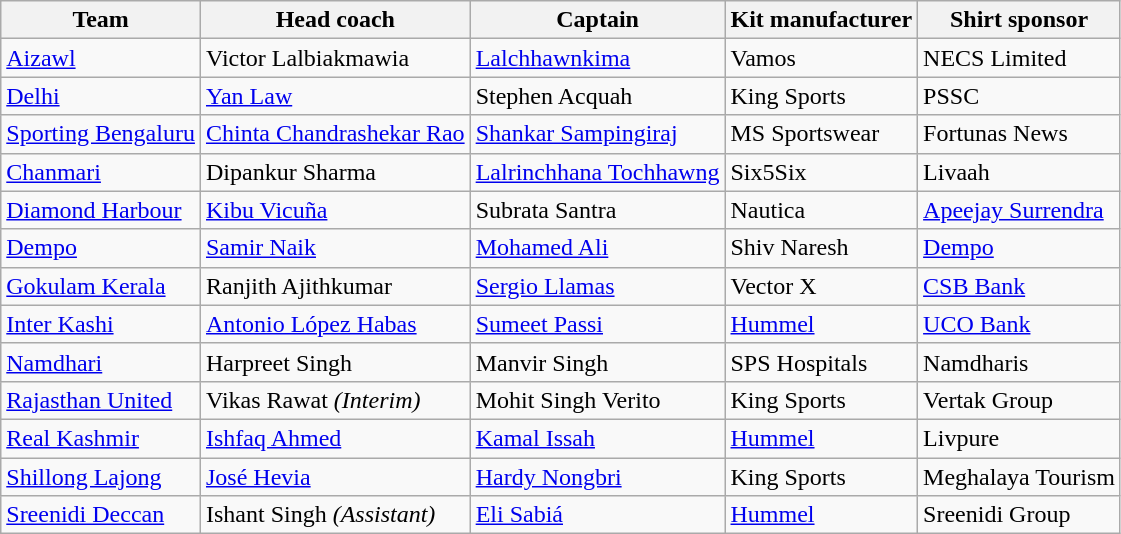<table class="wikitable sortable">
<tr>
<th scope="col">Team</th>
<th scope="col">Head coach</th>
<th scope="col">Captain</th>
<th scope="col" class="unsortable">Kit manufacturer</th>
<th scope="col" class="unsortable">Shirt sponsor</th>
</tr>
<tr>
<td><a href='#'>Aizawl</a></td>
<td> Victor Lalbiakmawia</td>
<td> <a href='#'>Lalchhawnkima</a></td>
<td>Vamos</td>
<td>NECS Limited</td>
</tr>
<tr>
<td><a href='#'>Delhi</a></td>
<td> <a href='#'>Yan Law</a></td>
<td> Stephen Acquah</td>
<td>King Sports</td>
<td>PSSC</td>
</tr>
<tr>
<td><a href='#'>Sporting Bengaluru</a></td>
<td> <a href='#'>Chinta Chandrashekar Rao</a></td>
<td> <a href='#'>Shankar Sampingiraj</a></td>
<td>MS Sportswear</td>
<td>Fortunas News</td>
</tr>
<tr>
<td><a href='#'>Chanmari</a></td>
<td> Dipankur Sharma</td>
<td> <a href='#'>Lalrinchhana Tochhawng</a></td>
<td>Six5Six</td>
<td>Livaah</td>
</tr>
<tr>
<td><a href='#'>Diamond Harbour</a></td>
<td> <a href='#'>Kibu Vicuña</a></td>
<td> Subrata Santra</td>
<td>Nautica</td>
<td><a href='#'>Apeejay Surrendra</a></td>
</tr>
<tr>
<td><a href='#'>Dempo</a></td>
<td> <a href='#'>Samir Naik</a></td>
<td> <a href='#'>Mohamed Ali</a></td>
<td>Shiv Naresh</td>
<td><a href='#'>Dempo</a></td>
</tr>
<tr>
<td><a href='#'>Gokulam Kerala</a></td>
<td> Ranjith Ajithkumar</td>
<td> <a href='#'>Sergio Llamas</a></td>
<td>Vector X</td>
<td><a href='#'>CSB Bank</a></td>
</tr>
<tr>
<td><a href='#'>Inter Kashi</a></td>
<td> <a href='#'>Antonio López Habas</a></td>
<td> <a href='#'>Sumeet Passi</a></td>
<td><a href='#'>Hummel</a></td>
<td><a href='#'>UCO Bank</a></td>
</tr>
<tr>
<td><a href='#'>Namdhari</a></td>
<td> Harpreet Singh</td>
<td> Manvir Singh</td>
<td>SPS Hospitals</td>
<td>Namdharis</td>
</tr>
<tr>
<td><a href='#'>Rajasthan United</a></td>
<td> Vikas Rawat <em>(Interim)</em></td>
<td> Mohit Singh Verito</td>
<td>King Sports</td>
<td>Vertak Group</td>
</tr>
<tr>
<td><a href='#'>Real Kashmir</a></td>
<td> <a href='#'>Ishfaq Ahmed</a></td>
<td> <a href='#'>Kamal Issah</a></td>
<td><a href='#'>Hummel</a></td>
<td>Livpure</td>
</tr>
<tr>
<td><a href='#'>Shillong Lajong</a></td>
<td> <a href='#'>José Hevia</a></td>
<td> <a href='#'>Hardy Nongbri</a></td>
<td>King Sports</td>
<td>Meghalaya Tourism</td>
</tr>
<tr>
<td><a href='#'>Sreenidi Deccan</a></td>
<td> Ishant Singh <em>(Assistant)</em></td>
<td> <a href='#'>Eli Sabiá</a></td>
<td><a href='#'>Hummel</a></td>
<td>Sreenidi Group</td>
</tr>
</table>
